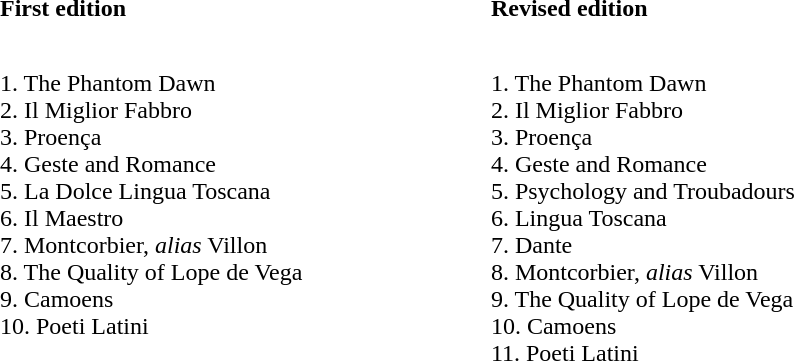<table cellpadding=6>
<tr>
<td style="width:33%;"><strong>First edition</strong></td>
<td style="width:33%;"><strong>Revised edition</strong></td>
</tr>
<tr style="vertical-align:top; white-space:nowrap;">
<td style="width:33%;"><br>1. The Phantom Dawn<br>
2. Il Miglior Fabbro<br>
3. Proença<br>
4. Geste and Romance<br>
5. La Dolce Lingua Toscana<br>
6. Il Maestro<br>
7. Montcorbier, <em>alias</em> Villon<br>
8. The Quality of Lope de Vega<br>
9. Camoens<br>
10. Poeti Latini</td>
<td style="width:33%;"><br>1. The Phantom Dawn<br>
2. Il Miglior Fabbro <br>
3. Proença<br>
4. Geste and Romance<br>
5. Psychology and Troubadours<br>
6. Lingua Toscana<br>
7. Dante<br>
8. Montcorbier, <em>alias</em> Villon<br>
9. The Quality of Lope de Vega<br>
10. Camoens<br>
11. Poeti Latini</td>
</tr>
</table>
